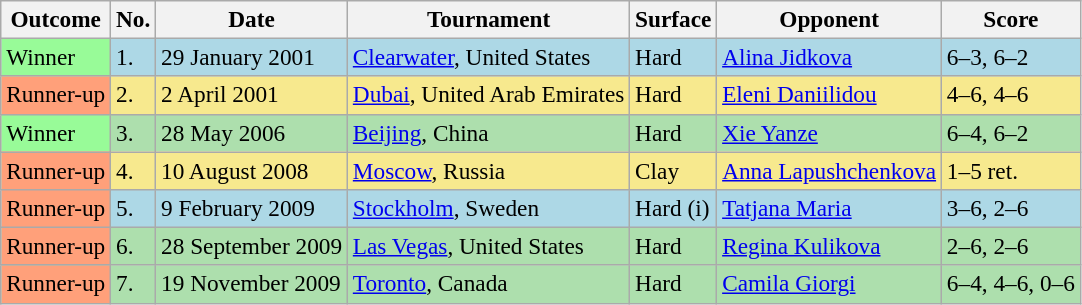<table class="sortable wikitable" style="font-size:97%;">
<tr>
<th>Outcome</th>
<th>No.</th>
<th>Date</th>
<th>Tournament</th>
<th>Surface</th>
<th>Opponent</th>
<th class="unsortable">Score</th>
</tr>
<tr style="background:lightblue;">
<td style="background:#98fb98;">Winner</td>
<td>1.</td>
<td>29 January 2001</td>
<td><a href='#'>Clearwater</a>, United States</td>
<td>Hard</td>
<td> <a href='#'>Alina Jidkova</a></td>
<td>6–3, 6–2</td>
</tr>
<tr style="background:#f7e98e;">
<td bgcolor="FFA07A">Runner-up</td>
<td>2.</td>
<td>2 April 2001</td>
<td><a href='#'>Dubai</a>, United Arab Emirates</td>
<td>Hard</td>
<td> <a href='#'>Eleni Daniilidou</a></td>
<td>4–6, 4–6</td>
</tr>
<tr style="background:#addfad;">
<td style="background:#98fb98;">Winner</td>
<td>3.</td>
<td>28 May 2006</td>
<td><a href='#'>Beijing</a>, China</td>
<td>Hard</td>
<td> <a href='#'>Xie Yanze</a></td>
<td>6–4, 6–2</td>
</tr>
<tr style="background:#f7e98e;">
<td bgcolor="FFA07A">Runner-up</td>
<td>4.</td>
<td>10 August 2008</td>
<td><a href='#'>Moscow</a>, Russia</td>
<td>Clay</td>
<td> <a href='#'>Anna Lapushchenkova</a></td>
<td>1–5 ret.</td>
</tr>
<tr style="background:lightblue;">
<td bgcolor="FFA07A">Runner-up</td>
<td>5.</td>
<td>9 February 2009</td>
<td><a href='#'>Stockholm</a>, Sweden</td>
<td>Hard (i)</td>
<td> <a href='#'>Tatjana Maria</a></td>
<td>3–6, 2–6</td>
</tr>
<tr style="background:#addfad;">
<td bgcolor="FFA07A">Runner-up</td>
<td>6.</td>
<td>28 September 2009</td>
<td><a href='#'>Las Vegas</a>, United States</td>
<td>Hard</td>
<td> <a href='#'>Regina Kulikova</a></td>
<td>2–6, 2–6</td>
</tr>
<tr style="background:#addfad;">
<td bgcolor="FFA07A">Runner-up</td>
<td>7.</td>
<td>19 November 2009</td>
<td><a href='#'>Toronto</a>, Canada</td>
<td>Hard</td>
<td> <a href='#'>Camila Giorgi</a></td>
<td>6–4, 4–6, 0–6</td>
</tr>
</table>
